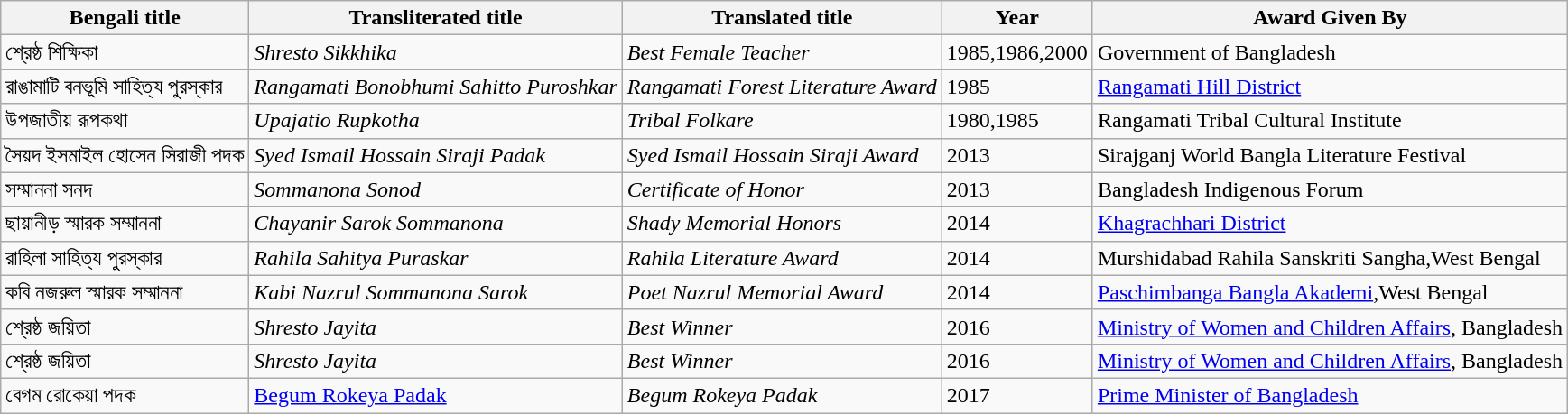<table class="wikitable">
<tr>
<th>Bengali title</th>
<th>Transliterated title</th>
<th>Translated title</th>
<th>Year</th>
<th>Award Given By</th>
</tr>
<tr>
<td>শ্রেষ্ঠ শিক্ষিকা</td>
<td><em>Shresto Sikkhika</em></td>
<td><em>Best Female Teacher</em></td>
<td>1985,1986,2000</td>
<td>Government of Bangladesh</td>
</tr>
<tr>
<td>রাঙামাটি বনভূমি সাহিত্য পুরস্কার</td>
<td><em>Rangamati Bonobhumi Sahitto Puroshkar</em></td>
<td><em>Rangamati Forest Literature Award</em></td>
<td>1985</td>
<td><a href='#'>Rangamati Hill District</a></td>
</tr>
<tr>
<td>উপজাতীয় রূপকথা</td>
<td><em>Upajatio Rupkotha</em></td>
<td><em>Tribal Folkare</em></td>
<td>1980,1985</td>
<td>Rangamati Tribal Cultural Institute</td>
</tr>
<tr>
<td>সৈয়দ ইসমাইল হোসেন সিরাজী পদক</td>
<td><em>Syed Ismail Hossain Siraji Padak</em></td>
<td><em>Syed Ismail Hossain Siraji Award</em></td>
<td>2013</td>
<td>Sirajganj World Bangla Literature Festival</td>
</tr>
<tr>
<td>সম্মাননা সনদ</td>
<td><em>Sommanona Sonod</em></td>
<td><em>Certificate of Honor</em></td>
<td>2013</td>
<td>Bangladesh Indigenous Forum</td>
</tr>
<tr>
<td>ছায়ানীড় স্মারক সম্মাননা</td>
<td><em>Chayanir Sarok Sommanona </em></td>
<td><em>Shady Memorial Honors</em></td>
<td>2014</td>
<td><a href='#'>Khagrachhari District</a></td>
</tr>
<tr>
<td>রাহিলা সাহিত্য পুরস্কার</td>
<td><em>Rahila Sahitya Puraskar</em></td>
<td><em>Rahila Literature Award</em></td>
<td>2014</td>
<td>Murshidabad Rahila Sanskriti Sangha,West Bengal</td>
</tr>
<tr>
<td>কবি নজরুল স্মারক সম্মাননা</td>
<td><em>Kabi Nazrul Sommanona Sarok</em></td>
<td><em>Poet Nazrul Memorial Award</em></td>
<td>2014</td>
<td><a href='#'>Paschimbanga Bangla Akademi</a>,West Bengal</td>
</tr>
<tr>
<td>শ্রেষ্ঠ জয়িতা</td>
<td><em>Shresto Jayita</em></td>
<td><em>Best Winner</em></td>
<td>2016</td>
<td><a href='#'>Ministry of Women and Children Affairs</a>, Bangladesh</td>
</tr>
<tr>
<td>শ্রেষ্ঠ জয়িতা</td>
<td><em>Shresto Jayita</em></td>
<td><em>Best Winner</em></td>
<td>2016</td>
<td><a href='#'>Ministry of Women and Children Affairs</a>, Bangladesh</td>
</tr>
<tr>
<td>বেগম রোকেয়া পদক</td>
<td><a href='#'>Begum Rokeya Padak</a></td>
<td><em>Begum Rokeya Padak</em></td>
<td>2017</td>
<td><a href='#'>Prime Minister of Bangladesh </a></td>
</tr>
</table>
